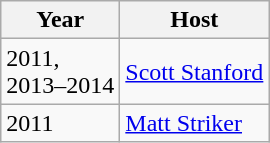<table class='wikitable'>
<tr>
<th>Year</th>
<th>Host</th>
</tr>
<tr>
<td>2011, <br>2013–2014</td>
<td><a href='#'>Scott Stanford</a></td>
</tr>
<tr>
<td>2011</td>
<td><a href='#'>Matt Striker</a></td>
</tr>
</table>
